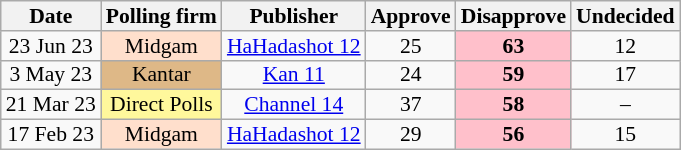<table class="wikitable sortable" style="text-align:center; font-size:90%; line-height:13px">
<tr>
<th>Date</th>
<th>Polling firm</th>
<th>Publisher</th>
<th>Approve</th>
<th>Disapprove</th>
<th>Undecided</th>
</tr>
<tr>
<td data-sort-value=2023-06-23>23 Jun 23</td>
<td style=background:#FFDFCC>Midgam</td>
<td><a href='#'>HaHadashot 12</a></td>
<td>25</td>
<td style=background:pink><strong>63</strong></td>
<td>12</td>
</tr>
<tr>
<td data-sort-value=2023-05-03>3 May 23</td>
<td style=background:burlywood>Kantar</td>
<td><a href='#'>Kan 11</a></td>
<td>24</td>
<td style=background:pink><strong>59</strong></td>
<td>17</td>
</tr>
<tr>
<td data-sort-value=2023-03-21>21 Mar 23</td>
<td style=background:#fff89c>Direct Polls</td>
<td><a href='#'>Channel 14</a></td>
<td>37</td>
<td style=background:pink><strong>58</strong></td>
<td>–</td>
</tr>
<tr>
<td data-sort-value=2023-02-17>17 Feb 23</td>
<td style=background:#FFDFCC>Midgam</td>
<td><a href='#'>HaHadashot 12</a></td>
<td>29</td>
<td style=background:pink><strong>56</strong></td>
<td>15</td>
</tr>
</table>
